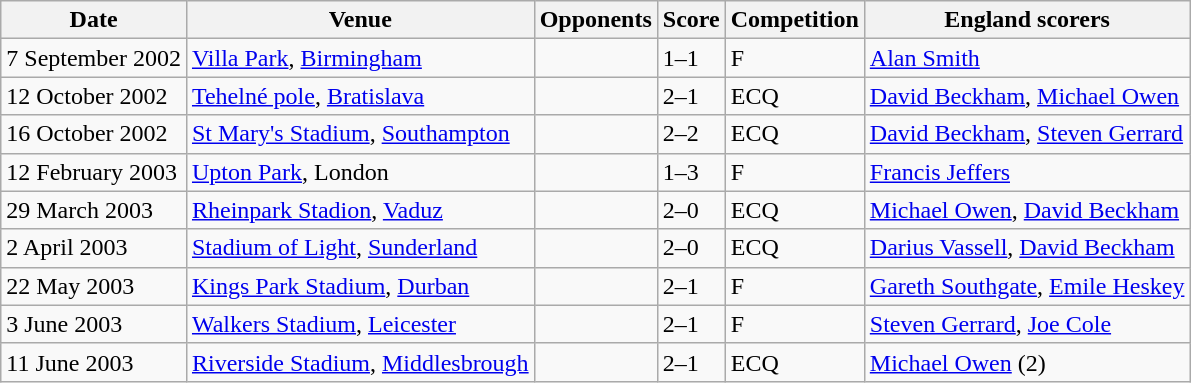<table class="wikitable">
<tr>
<th>Date</th>
<th>Venue</th>
<th>Opponents</th>
<th>Score</th>
<th>Competition</th>
<th>England scorers</th>
</tr>
<tr>
<td>7 September 2002</td>
<td><a href='#'>Villa Park</a>, <a href='#'>Birmingham</a></td>
<td></td>
<td>1–1</td>
<td>F</td>
<td><a href='#'>Alan Smith</a></td>
</tr>
<tr>
<td>12 October 2002</td>
<td><a href='#'>Tehelné pole</a>, <a href='#'>Bratislava</a></td>
<td></td>
<td>2–1</td>
<td>ECQ</td>
<td><a href='#'>David Beckham</a>, <a href='#'>Michael Owen</a></td>
</tr>
<tr>
<td>16 October 2002</td>
<td><a href='#'>St Mary's Stadium</a>, <a href='#'>Southampton</a></td>
<td></td>
<td>2–2</td>
<td>ECQ</td>
<td><a href='#'>David Beckham</a>, <a href='#'>Steven Gerrard</a></td>
</tr>
<tr>
<td>12 February 2003</td>
<td><a href='#'>Upton Park</a>, London</td>
<td></td>
<td>1–3</td>
<td>F</td>
<td><a href='#'>Francis Jeffers</a></td>
</tr>
<tr>
<td>29 March 2003</td>
<td><a href='#'>Rheinpark Stadion</a>, <a href='#'>Vaduz</a></td>
<td></td>
<td>2–0</td>
<td>ECQ</td>
<td><a href='#'>Michael Owen</a>, <a href='#'>David Beckham</a></td>
</tr>
<tr>
<td>2 April 2003</td>
<td><a href='#'>Stadium of Light</a>, <a href='#'>Sunderland</a></td>
<td></td>
<td>2–0</td>
<td>ECQ</td>
<td><a href='#'>Darius Vassell</a>, <a href='#'>David Beckham</a></td>
</tr>
<tr>
<td>22 May 2003</td>
<td><a href='#'>Kings Park Stadium</a>, <a href='#'>Durban</a></td>
<td></td>
<td>2–1</td>
<td>F</td>
<td><a href='#'>Gareth Southgate</a>, <a href='#'>Emile Heskey</a></td>
</tr>
<tr>
<td>3 June 2003</td>
<td><a href='#'>Walkers Stadium</a>, <a href='#'>Leicester</a></td>
<td></td>
<td>2–1</td>
<td>F</td>
<td><a href='#'>Steven Gerrard</a>, <a href='#'>Joe Cole</a></td>
</tr>
<tr>
<td>11 June 2003</td>
<td><a href='#'>Riverside Stadium</a>, <a href='#'>Middlesbrough</a></td>
<td></td>
<td>2–1</td>
<td>ECQ</td>
<td><a href='#'>Michael Owen</a> (2)</td>
</tr>
</table>
